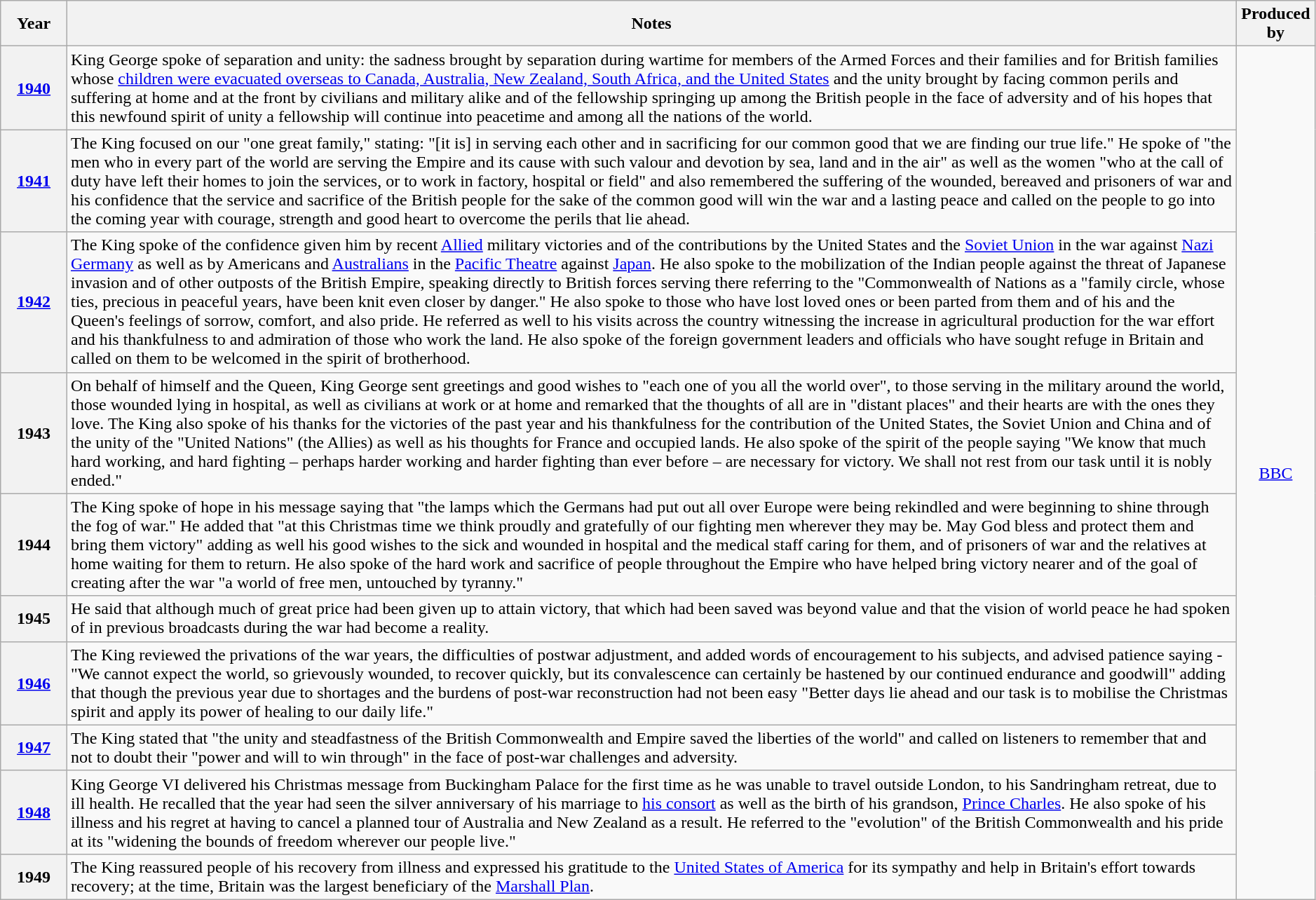<table class="wikitable plainrowheaders" style="width:99%;">
<tr>
<th scope="col" style="width:5%;">Year</th>
<th scope="col" style="width:88%;">Notes</th>
<th scope="col" style="width:6%;">Produced<br>by</th>
</tr>
<tr>
<th scope="row"><a href='#'>1940</a></th>
<td>King George spoke of separation and unity: the sadness brought by separation during wartime for members of the Armed Forces and their families and for British families whose <a href='#'>children were evacuated overseas to Canada, Australia, New Zealand, South Africa, and the United States</a> and the unity brought by facing common perils and suffering at home and at the front by civilians and military alike and of the fellowship springing up among the British people in the face of adversity and of his hopes that this newfound spirit of unity a fellowship will continue into peacetime and among all the nations of the world.</td>
<td style="text-align: center;" rowspan="10"><a href='#'>BBC</a></td>
</tr>
<tr>
<th scope="row"><a href='#'>1941</a></th>
<td>The King focused on our "one great family," stating: "[it is] in serving each other and in sacrificing for our common good that we are finding our true life." He spoke of "the men who in every part of the world are serving the Empire and its cause with such valour and devotion by sea, land and in the air" as well as the women "who at the call of duty have left their homes to join the services, or to work in factory, hospital or field" and also remembered the suffering of the wounded, bereaved and prisoners of war and his confidence that the service and sacrifice of the British people for the sake of the common good will win the war and a lasting peace and called on the people to go into the coming year with courage, strength and good heart to overcome the perils that lie ahead.</td>
</tr>
<tr>
<th scope="row"><a href='#'>1942</a></th>
<td>The King spoke of the confidence given him by recent <a href='#'>Allied</a> military victories and of the contributions by the United States and the <a href='#'>Soviet Union</a> in the war against <a href='#'>Nazi Germany</a> as well as by Americans and <a href='#'>Australians</a> in the <a href='#'>Pacific Theatre</a> against <a href='#'>Japan</a>. He also spoke to the mobilization of the Indian people against the threat of Japanese invasion and of other outposts of the British Empire, speaking directly to British forces serving there referring to the "Commonwealth of Nations as a "family circle, whose ties, precious in peaceful years, have been knit even closer by danger." He also spoke to those who have lost loved ones or been parted from them and of his and the Queen's feelings of sorrow, comfort, and also pride. He referred as well to his visits across the country witnessing the increase in agricultural production for the war effort and his thankfulness to and admiration of those who work the land. He also spoke of the foreign government leaders and officials who have sought refuge in Britain and called on them to be welcomed in the spirit of brotherhood.</td>
</tr>
<tr>
<th scope="row">1943</th>
<td>On behalf of himself and the Queen, King George sent greetings and good wishes to "each one of you all the world over", to those serving in the military around the world, those wounded lying in hospital, as well as civilians at work or at home and remarked that the thoughts of all are in "distant places" and their hearts are with the ones they love. The King also spoke of his thanks for the victories of the past year and his thankfulness for the contribution of the United States, the Soviet Union and China and of the unity of the "United Nations" (the Allies) as well as his thoughts for France and occupied lands. He also spoke of the spirit of the people saying "We know that much hard working, and hard fighting – perhaps harder working and harder fighting than ever before – are necessary for victory. We shall not rest from our task until it is nobly ended."</td>
</tr>
<tr>
<th scope="row">1944</th>
<td>The King spoke of hope in his message saying that "the lamps which the Germans had put out all over Europe were being rekindled and were beginning to shine through the fog of war." He added that "at this Christmas time we think proudly and gratefully of our fighting men wherever they may be. May God bless and protect them and bring them victory" adding as well his good wishes to the sick and wounded in hospital and the medical staff caring for them, and of prisoners of war and the relatives at home waiting for them to return. He also spoke of the hard work and sacrifice of people throughout the Empire who have helped bring victory nearer and of the goal of creating after the war "a world of free men, untouched by tyranny."</td>
</tr>
<tr>
<th scope="row">1945</th>
<td>He said that although much of great price had been given up to attain victory, that which had been saved was beyond value and that the vision of world peace he had spoken of in previous broadcasts during the war had become a reality.</td>
</tr>
<tr>
<th scope="row"><a href='#'>1946</a></th>
<td>The King reviewed the privations of the war years, the difficulties of postwar adjustment, and added words of encouragement to his subjects, and advised patience saying -"We cannot expect the world, so grievously wounded, to recover quickly, but its convalescence can certainly be hastened by our continued endurance and goodwill" adding that though the previous year due to shortages and the burdens of post-war reconstruction had not been easy "Better days lie ahead and our task is to mobilise the Christmas spirit and apply its power of healing to our daily life."</td>
</tr>
<tr>
<th scope="row"><a href='#'>1947</a></th>
<td>The King stated that "the unity and steadfastness of the British Commonwealth and Empire saved the liberties of the world" and called on listeners to remember that and not to doubt their "power and will to win through" in the face of post-war challenges and adversity.</td>
</tr>
<tr>
<th scope="row"><a href='#'>1948</a></th>
<td>King George VI delivered his Christmas message from Buckingham Palace for the first time as he was unable to travel outside London, to his Sandringham retreat, due to ill health. He recalled that the year had seen the silver anniversary of his marriage to <a href='#'>his consort</a> as well as the birth of his grandson, <a href='#'>Prince Charles</a>. He also spoke of his illness and his regret at having to cancel a planned tour of Australia and New Zealand as a result. He referred to the "evolution" of the British Commonwealth and his pride at its "widening the bounds of freedom wherever our people live."</td>
</tr>
<tr>
<th scope="row">1949</th>
<td>The King reassured people of his recovery from illness and expressed his gratitude to the <a href='#'>United States of America</a> for its sympathy and help in Britain's effort towards recovery; at the time, Britain was the largest beneficiary of the <a href='#'>Marshall Plan</a>.</td>
</tr>
</table>
